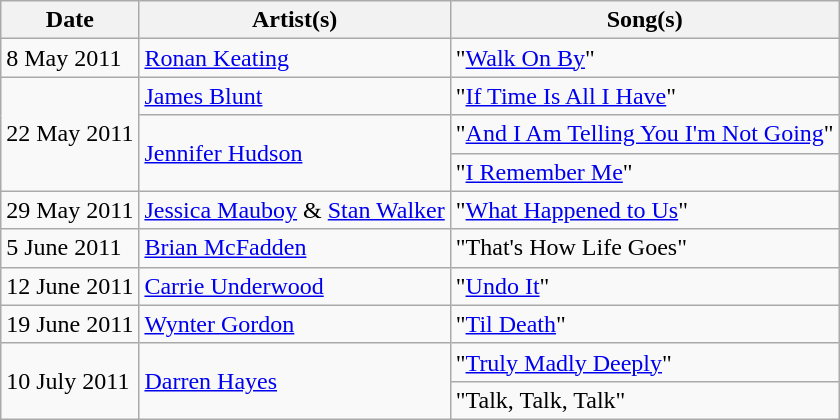<table class="wikitable">
<tr>
<th>Date</th>
<th>Artist(s)</th>
<th>Song(s)</th>
</tr>
<tr>
<td>8 May 2011</td>
<td><a href='#'>Ronan Keating</a></td>
<td>"<a href='#'>Walk On By</a>"</td>
</tr>
<tr>
<td rowspan=3>22 May 2011</td>
<td><a href='#'>James Blunt</a></td>
<td>"<a href='#'>If Time Is All I Have</a>"</td>
</tr>
<tr>
<td rowspan="2"><a href='#'>Jennifer Hudson</a></td>
<td>"<a href='#'>And I Am Telling You I'm Not Going</a>"</td>
</tr>
<tr>
<td>"<a href='#'>I Remember Me</a>"</td>
</tr>
<tr>
<td>29 May 2011</td>
<td><a href='#'>Jessica Mauboy</a> & <a href='#'>Stan Walker</a></td>
<td>"<a href='#'>What Happened to Us</a>"</td>
</tr>
<tr>
<td>5 June 2011</td>
<td><a href='#'>Brian McFadden</a></td>
<td>"That's How Life Goes"</td>
</tr>
<tr>
<td>12 June 2011</td>
<td><a href='#'>Carrie Underwood</a></td>
<td>"<a href='#'>Undo It</a>"</td>
</tr>
<tr>
<td>19 June 2011</td>
<td><a href='#'>Wynter Gordon</a></td>
<td>"<a href='#'>Til Death</a>"</td>
</tr>
<tr>
<td rowspan="2">10 July 2011</td>
<td rowspan="2"><a href='#'>Darren Hayes</a></td>
<td>"<a href='#'>Truly Madly Deeply</a>"</td>
</tr>
<tr>
<td>"Talk, Talk, Talk"</td>
</tr>
</table>
